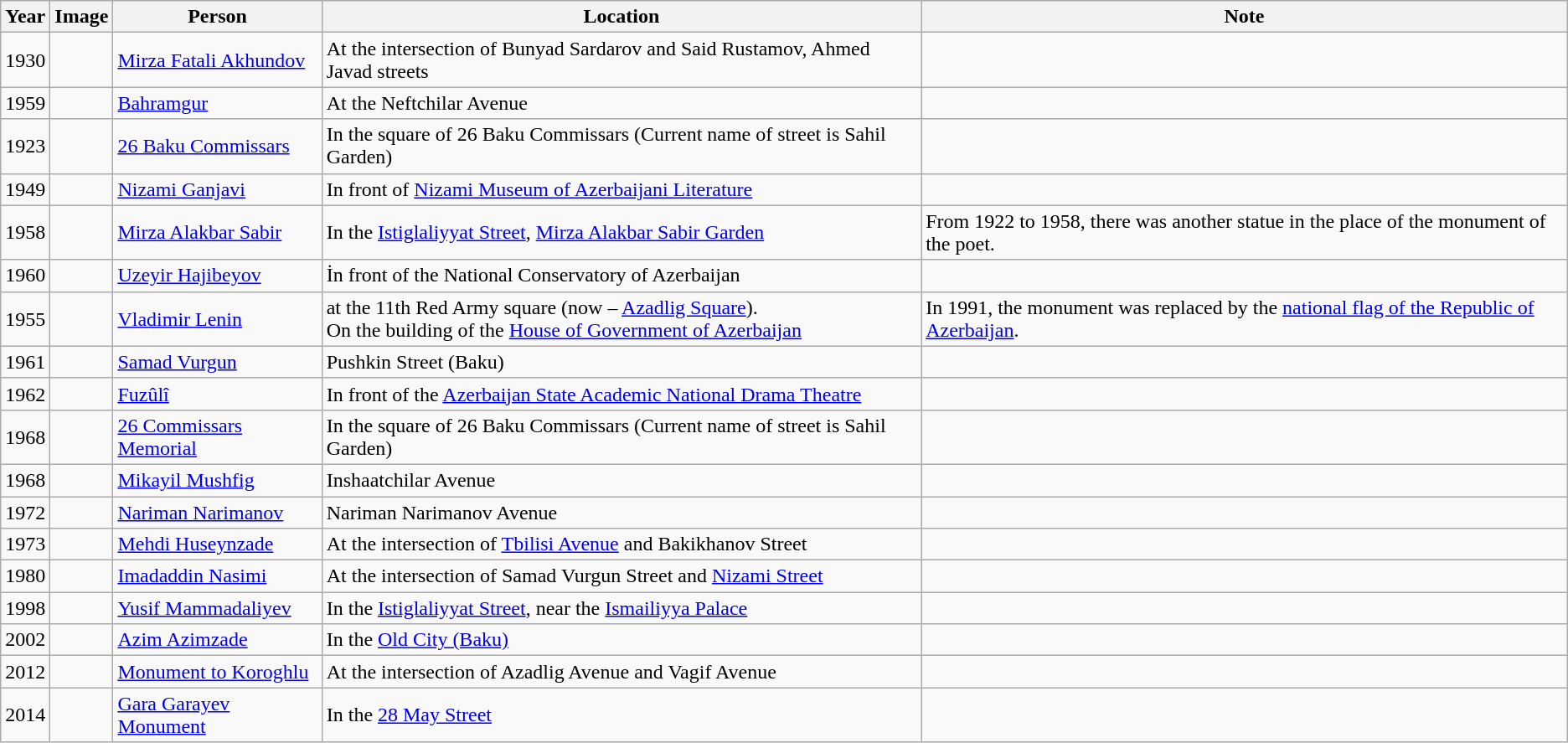<table class="wikitable">
<tr>
<th>Year</th>
<th>Image</th>
<th>Person</th>
<th>Location</th>
<th>Note</th>
</tr>
<tr>
<td>1930</td>
<td></td>
<td><a href='#'>Mirza Fatali Akhundov</a></td>
<td>At the intersection of  Bunyad Sardarov and Said Rustamov, Ahmed Javad streets</td>
<td></td>
</tr>
<tr>
<td>1959</td>
<td><br></td>
<td><a href='#'>Bahramgur</a></td>
<td>At the Neftchilar Avenue</td>
<td></td>
</tr>
<tr>
<td>1923</td>
<td></td>
<td><a href='#'>26 Baku Commissars</a></td>
<td>In the square of 26 Baku Commissars (Current name of street is Sahil Garden)</td>
<td></td>
</tr>
<tr>
<td>1949</td>
<td></td>
<td><a href='#'>Nizami Ganjavi</a><br></td>
<td>In front of <a href='#'>Nizami Museum of Azerbaijani Literature</a></td>
<td></td>
</tr>
<tr>
<td>1958</td>
<td></td>
<td><a href='#'>Mirza Alakbar Sabir</a></td>
<td>In the <a href='#'>Istiglaliyyat Street</a>, <a href='#'>Mirza Alakbar Sabir Garden</a></td>
<td>From 1922 to 1958, there was  another statue in the place of the monument of the poet.</td>
</tr>
<tr>
<td>1960</td>
<td></td>
<td><a href='#'>Uzeyir Hajibeyov</a></td>
<td>İn front of the National Conservatory of Azerbaijan</td>
<td></td>
</tr>
<tr>
<td>1955</td>
<td></td>
<td><a href='#'>Vladimir Lenin</a></td>
<td>at the 11th Red Army square (now – <a href='#'>Azadlig Square</a>).<br>On the building of the <a href='#'>House of Government of Azerbaijan</a></td>
<td>In 1991, the monument was replaced by the <a href='#'>national flag of the Republic of Azerbaijan</a>.</td>
</tr>
<tr>
<td>1961</td>
<td></td>
<td><a href='#'>Samad Vurgun</a></td>
<td>Pushkin Street (Baku)</td>
<td></td>
</tr>
<tr>
<td>1962</td>
<td></td>
<td><a href='#'>Fuzûlî</a></td>
<td>In front of the <a href='#'>Azerbaijan State Academic National Drama Theatre</a></td>
<td></td>
</tr>
<tr>
<td>1968</td>
<td></td>
<td><a href='#'>26 Commissars Memorial</a></td>
<td>In the square of 26 Baku Commissars (Current name of street is Sahil Garden)</td>
<td></td>
</tr>
<tr>
<td>1968</td>
<td></td>
<td><a href='#'>Mikayil Mushfig</a></td>
<td>Inshaatchilar Avenue</td>
<td></td>
</tr>
<tr>
<td>1972</td>
<td></td>
<td><a href='#'>Nariman Narimanov</a></td>
<td>Nariman Narimanov Avenue</td>
<td></td>
</tr>
<tr>
<td>1973</td>
<td></td>
<td><a href='#'>Mehdi Huseynzade</a></td>
<td>At the intersection of <a href='#'>Tbilisi Avenue</a> and Bakikhanov Street</td>
<td></td>
</tr>
<tr>
<td>1980</td>
<td></td>
<td><a href='#'>Imadaddin Nasimi</a></td>
<td>At the intersection of Samad Vurgun Street and <a href='#'>Nizami Street</a></td>
<td></td>
</tr>
<tr>
<td>1998</td>
<td></td>
<td><a href='#'>Yusif Mammadaliyev</a></td>
<td>In the <a href='#'>Istiglaliyyat Street</a>, near the <a href='#'>Ismailiyya Palace</a></td>
<td></td>
</tr>
<tr>
<td>2002</td>
<td></td>
<td><a href='#'>Azim Azimzade</a></td>
<td>In the <a href='#'>Old City (Baku)</a></td>
<td></td>
</tr>
<tr>
<td>2012</td>
<td></td>
<td><a href='#'>Monument to Koroghlu</a></td>
<td>At the intersection of Azadlig Avenue and Vagif Avenue</td>
<td></td>
</tr>
<tr>
<td>2014</td>
<td></td>
<td><a href='#'>Gara Garayev Monument</a></td>
<td>In the <a href='#'>28 May Street</a></td>
<td></td>
</tr>
</table>
